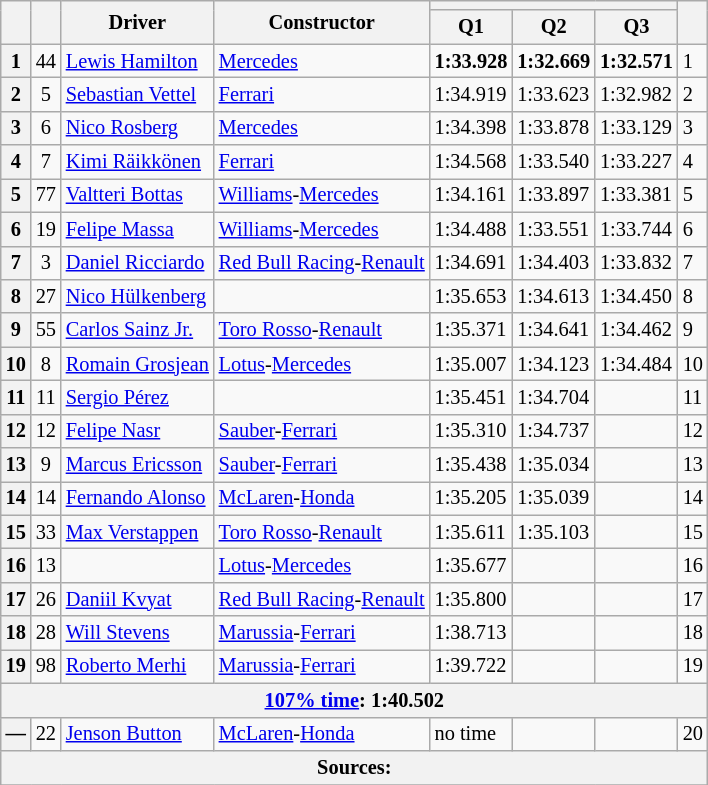<table class="wikitable sortable" style="font-size: 85%;">
<tr>
<th rowspan="2"></th>
<th rowspan="2"></th>
<th rowspan="2">Driver</th>
<th rowspan="2">Constructor</th>
<th colspan="3"></th>
<th rowspan="2"></th>
</tr>
<tr>
<th>Q1</th>
<th>Q2</th>
<th>Q3</th>
</tr>
<tr>
<th>1</th>
<td style="text-align:center">44</td>
<td> <a href='#'>Lewis Hamilton</a></td>
<td><a href='#'>Mercedes</a></td>
<td><strong>1:33.928</strong></td>
<td><strong>1:32.669</strong></td>
<td><strong>1:32.571</strong></td>
<td>1</td>
</tr>
<tr>
<th>2</th>
<td style="text-align:center">5</td>
<td> <a href='#'>Sebastian Vettel</a></td>
<td><a href='#'>Ferrari</a></td>
<td>1:34.919</td>
<td>1:33.623</td>
<td>1:32.982</td>
<td>2</td>
</tr>
<tr>
<th>3</th>
<td style="text-align:center">6</td>
<td> <a href='#'>Nico Rosberg</a></td>
<td><a href='#'>Mercedes</a></td>
<td>1:34.398</td>
<td>1:33.878</td>
<td>1:33.129</td>
<td>3</td>
</tr>
<tr>
<th>4</th>
<td style="text-align:center">7</td>
<td> <a href='#'>Kimi Räikkönen</a></td>
<td><a href='#'>Ferrari</a></td>
<td>1:34.568</td>
<td>1:33.540</td>
<td>1:33.227</td>
<td>4</td>
</tr>
<tr>
<th>5</th>
<td style="text-align:center">77</td>
<td> <a href='#'>Valtteri Bottas</a></td>
<td><a href='#'>Williams</a>-<a href='#'>Mercedes</a></td>
<td>1:34.161</td>
<td>1:33.897</td>
<td>1:33.381</td>
<td>5</td>
</tr>
<tr>
<th>6</th>
<td style="text-align:center">19</td>
<td> <a href='#'>Felipe Massa</a></td>
<td><a href='#'>Williams</a>-<a href='#'>Mercedes</a></td>
<td>1:34.488</td>
<td>1:33.551</td>
<td>1:33.744</td>
<td>6</td>
</tr>
<tr>
<th>7</th>
<td style="text-align:center">3</td>
<td> <a href='#'>Daniel Ricciardo</a></td>
<td><a href='#'>Red Bull Racing</a>-<a href='#'>Renault</a></td>
<td>1:34.691</td>
<td>1:34.403</td>
<td>1:33.832</td>
<td>7</td>
</tr>
<tr>
<th>8</th>
<td style="text-align:center">27</td>
<td> <a href='#'>Nico Hülkenberg</a></td>
<td></td>
<td>1:35.653</td>
<td>1:34.613</td>
<td>1:34.450</td>
<td>8</td>
</tr>
<tr>
<th>9</th>
<td style="text-align:center">55</td>
<td> <a href='#'>Carlos Sainz Jr.</a></td>
<td><a href='#'>Toro Rosso</a>-<a href='#'>Renault</a></td>
<td>1:35.371</td>
<td>1:34.641</td>
<td>1:34.462</td>
<td>9</td>
</tr>
<tr>
<th>10</th>
<td style="text-align:center">8</td>
<td> <a href='#'>Romain Grosjean</a></td>
<td><a href='#'>Lotus</a>-<a href='#'>Mercedes</a></td>
<td>1:35.007</td>
<td>1:34.123</td>
<td>1:34.484</td>
<td>10</td>
</tr>
<tr>
<th>11</th>
<td style="text-align:center">11</td>
<td> <a href='#'>Sergio Pérez</a></td>
<td></td>
<td>1:35.451</td>
<td>1:34.704</td>
<td></td>
<td>11</td>
</tr>
<tr>
<th>12</th>
<td style="text-align:center">12</td>
<td> <a href='#'>Felipe Nasr</a></td>
<td><a href='#'>Sauber</a>-<a href='#'>Ferrari</a></td>
<td>1:35.310</td>
<td>1:34.737</td>
<td></td>
<td>12</td>
</tr>
<tr>
<th>13</th>
<td style="text-align:center">9</td>
<td> <a href='#'>Marcus Ericsson</a></td>
<td><a href='#'>Sauber</a>-<a href='#'>Ferrari</a></td>
<td>1:35.438</td>
<td>1:35.034</td>
<td></td>
<td>13</td>
</tr>
<tr>
<th>14</th>
<td style="text-align:center">14</td>
<td> <a href='#'>Fernando Alonso</a></td>
<td><a href='#'>McLaren</a>-<a href='#'>Honda</a></td>
<td>1:35.205</td>
<td>1:35.039</td>
<td></td>
<td>14</td>
</tr>
<tr>
<th>15</th>
<td style="text-align:center">33</td>
<td> <a href='#'>Max Verstappen</a></td>
<td><a href='#'>Toro Rosso</a>-<a href='#'>Renault</a></td>
<td>1:35.611</td>
<td>1:35.103</td>
<td></td>
<td>15</td>
</tr>
<tr>
<th>16</th>
<td style="text-align:center">13</td>
<td></td>
<td><a href='#'>Lotus</a>-<a href='#'>Mercedes</a></td>
<td>1:35.677</td>
<td></td>
<td></td>
<td>16</td>
</tr>
<tr>
<th>17</th>
<td style="text-align:center">26</td>
<td> <a href='#'>Daniil Kvyat</a></td>
<td><a href='#'>Red Bull Racing</a>-<a href='#'>Renault</a></td>
<td>1:35.800</td>
<td></td>
<td></td>
<td>17</td>
</tr>
<tr>
<th>18</th>
<td style="text-align:center">28</td>
<td> <a href='#'>Will Stevens</a></td>
<td><a href='#'>Marussia</a>-<a href='#'>Ferrari</a></td>
<td>1:38.713</td>
<td></td>
<td></td>
<td>18</td>
</tr>
<tr>
<th>19</th>
<td style="text-align:center">98</td>
<td> <a href='#'>Roberto Merhi</a></td>
<td><a href='#'>Marussia</a>-<a href='#'>Ferrari</a></td>
<td>1:39.722</td>
<td></td>
<td></td>
<td>19</td>
</tr>
<tr>
<th colspan=8><a href='#'>107% time</a>: 1:40.502</th>
</tr>
<tr>
<th>—</th>
<td align="center">22</td>
<td> <a href='#'>Jenson Button</a></td>
<td><a href='#'>McLaren</a>-<a href='#'>Honda</a></td>
<td>no time</td>
<td></td>
<td></td>
<td>20</td>
</tr>
<tr>
<th colspan=8>Sources:</th>
</tr>
<tr>
</tr>
</table>
